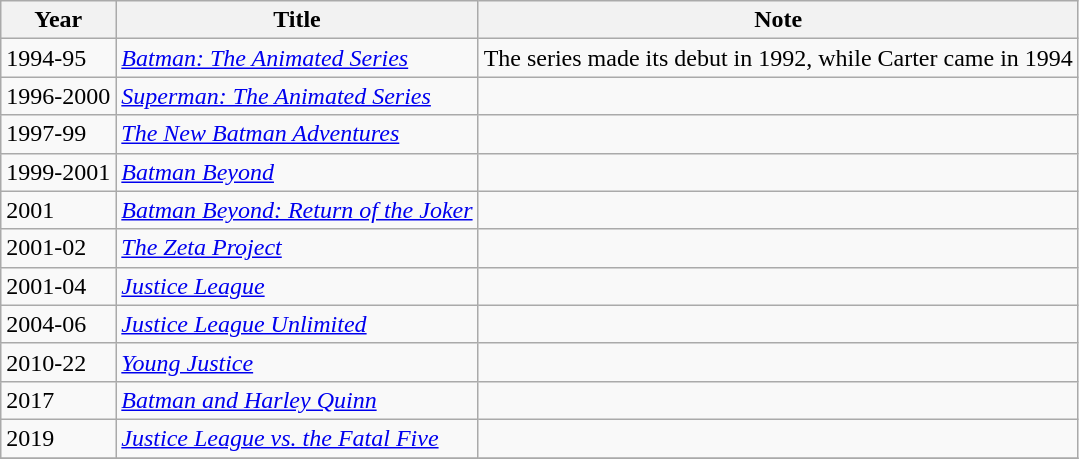<table class = "wikitable">
<tr>
<th>Year</th>
<th>Title</th>
<th>Note</th>
</tr>
<tr>
<td>1994-95</td>
<td><em><a href='#'>Batman: The Animated Series</a></em></td>
<td>The series made its debut in 1992, while Carter came in 1994 </td>
</tr>
<tr>
<td>1996-2000</td>
<td><em><a href='#'>Superman: The Animated Series</a></em></td>
<td></td>
</tr>
<tr>
<td>1997-99</td>
<td><em><a href='#'>The New Batman Adventures</a></em></td>
<td></td>
</tr>
<tr>
<td>1999-2001</td>
<td><em><a href='#'>Batman Beyond</a></em></td>
<td></td>
</tr>
<tr>
<td>2001</td>
<td><em><a href='#'>Batman Beyond: Return of the Joker</a></em></td>
<td></td>
</tr>
<tr>
<td>2001-02</td>
<td><em><a href='#'>The Zeta Project</a></em></td>
<td></td>
</tr>
<tr>
<td>2001-04</td>
<td><em><a href='#'>Justice League</a></em></td>
<td></td>
</tr>
<tr>
<td>2004-06</td>
<td><em><a href='#'>Justice League Unlimited</a></em></td>
<td></td>
</tr>
<tr>
<td>2010-22</td>
<td><em><a href='#'>Young Justice</a></em></td>
<td></td>
</tr>
<tr>
<td>2017</td>
<td><em><a href='#'>Batman and Harley Quinn</a></em></td>
<td></td>
</tr>
<tr>
<td>2019</td>
<td><em><a href='#'>Justice League vs. the Fatal Five</a></em></td>
<td></td>
</tr>
<tr>
</tr>
</table>
